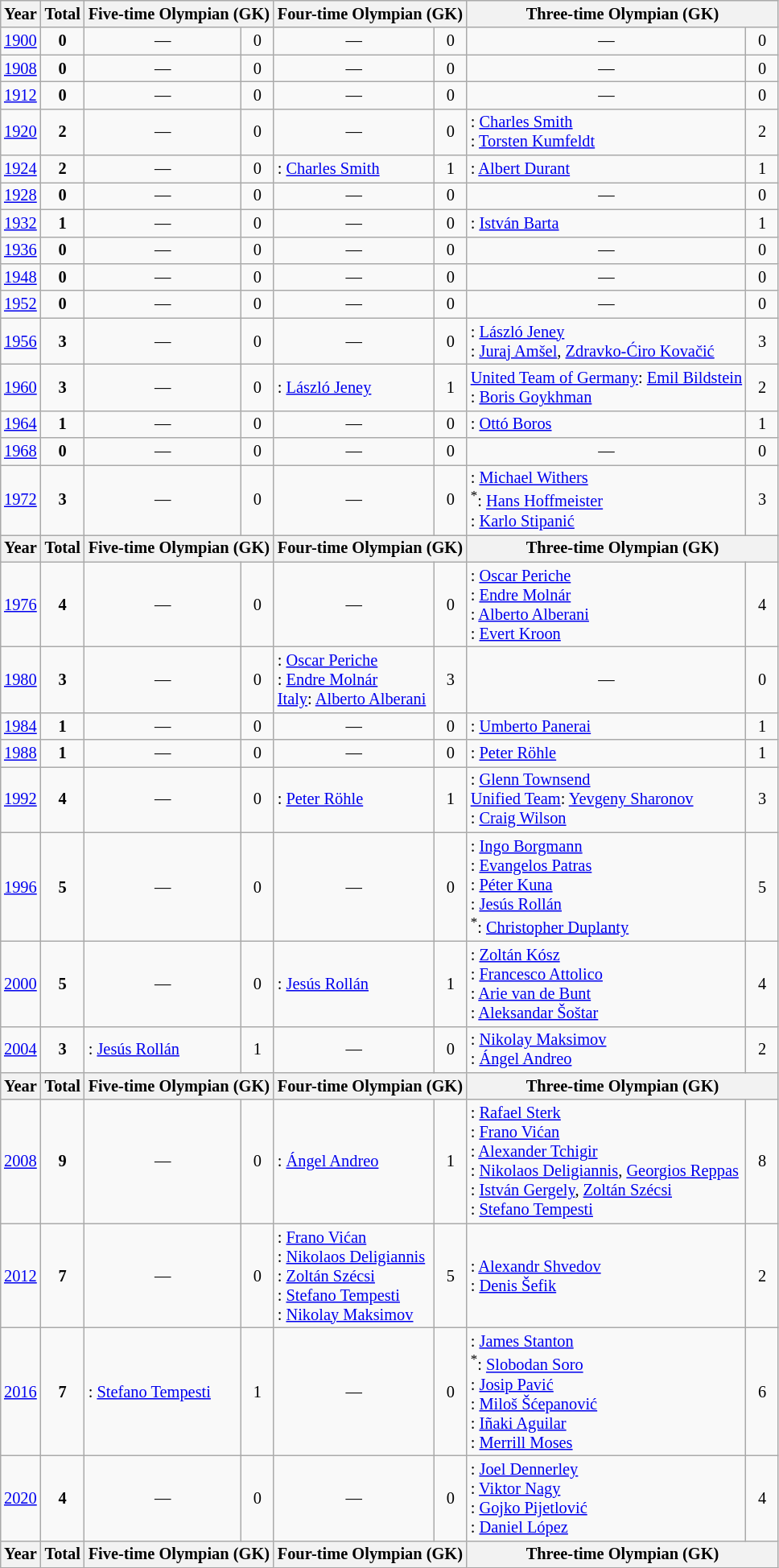<table class="wikitable" style="text-align: center; font-size: 85%; margin-left: 1em;">
<tr>
<th>Year</th>
<th>Total</th>
<th colspan="2">Five-time Olympian (GK)</th>
<th colspan="2">Four-time Olympian (GK)</th>
<th colspan="2">Three-time Olympian (GK)</th>
</tr>
<tr>
<td><a href='#'>1900</a></td>
<td><strong>0</strong></td>
<td>—</td>
<td style="width: 1.5em;">0</td>
<td>—</td>
<td style="width: 1.5em;">0</td>
<td>—</td>
<td style="width: 1.5em;">0</td>
</tr>
<tr>
<td><a href='#'>1908</a></td>
<td><strong>0</strong></td>
<td>—</td>
<td>0</td>
<td>—</td>
<td>0</td>
<td>—</td>
<td>0</td>
</tr>
<tr>
<td><a href='#'>1912</a></td>
<td><strong>0</strong></td>
<td>—</td>
<td>0</td>
<td>—</td>
<td>0</td>
<td>—</td>
<td>0</td>
</tr>
<tr>
<td><a href='#'>1920</a></td>
<td><strong>2</strong></td>
<td>—</td>
<td>0</td>
<td>—</td>
<td>0</td>
<td style="text-align: left;">: <a href='#'>Charles Smith</a><br>: <a href='#'>Torsten Kumfeldt</a></td>
<td>2</td>
</tr>
<tr>
<td><a href='#'>1924</a></td>
<td><strong>2</strong></td>
<td>—</td>
<td>0</td>
<td style="text-align: left;">: <a href='#'>Charles Smith</a></td>
<td>1</td>
<td style="text-align: left;">: <a href='#'>Albert Durant</a></td>
<td>1</td>
</tr>
<tr>
<td><a href='#'>1928</a></td>
<td><strong>0</strong></td>
<td>—</td>
<td>0</td>
<td>—</td>
<td>0</td>
<td>—</td>
<td>0</td>
</tr>
<tr>
<td><a href='#'>1932</a></td>
<td><strong>1</strong></td>
<td>—</td>
<td>0</td>
<td>—</td>
<td>0</td>
<td style="text-align: left;">: <a href='#'>István Barta</a></td>
<td>1</td>
</tr>
<tr>
<td><a href='#'>1936</a></td>
<td><strong>0</strong></td>
<td>—</td>
<td>0</td>
<td>—</td>
<td>0</td>
<td>—</td>
<td>0</td>
</tr>
<tr>
<td><a href='#'>1948</a></td>
<td><strong>0</strong></td>
<td>—</td>
<td>0</td>
<td>—</td>
<td>0</td>
<td>—</td>
<td>0</td>
</tr>
<tr>
<td><a href='#'>1952</a></td>
<td><strong>0</strong></td>
<td>—</td>
<td>0</td>
<td>—</td>
<td>0</td>
<td>—</td>
<td>0</td>
</tr>
<tr>
<td><a href='#'>1956</a></td>
<td><strong>3</strong></td>
<td>—</td>
<td>0</td>
<td>—</td>
<td>0</td>
<td style="text-align: left;">: <a href='#'>László Jeney</a><br>: <a href='#'>Juraj Amšel</a>, <a href='#'>Zdravko-Ćiro Kovačić</a></td>
<td>3</td>
</tr>
<tr>
<td><a href='#'>1960</a></td>
<td><strong>3</strong></td>
<td>—</td>
<td>0</td>
<td style="text-align: left;">: <a href='#'>László Jeney</a></td>
<td>1</td>
<td style="text-align: left;"> <a href='#'>United Team of Germany</a>: <a href='#'>Emil Bildstein</a><br>: <a href='#'>Boris Goykhman</a></td>
<td>2</td>
</tr>
<tr>
<td><a href='#'>1964</a></td>
<td><strong>1</strong></td>
<td>—</td>
<td>0</td>
<td>—</td>
<td>0</td>
<td style="text-align: left;">: <a href='#'>Ottó Boros</a></td>
<td>1</td>
</tr>
<tr>
<td><a href='#'>1968</a></td>
<td><strong>0</strong></td>
<td>—</td>
<td>0</td>
<td>—</td>
<td>0</td>
<td>—</td>
<td>0</td>
</tr>
<tr>
<td><a href='#'>1972</a></td>
<td><strong>3</strong></td>
<td>—</td>
<td>0</td>
<td>—</td>
<td>0</td>
<td style="text-align: left;">: <a href='#'>Michael Withers</a><br><strong></strong><sup>*</sup>: <a href='#'>Hans Hoffmeister</a><br>: <a href='#'>Karlo Stipanić</a></td>
<td>3</td>
</tr>
<tr>
<th>Year</th>
<th>Total</th>
<th colspan="2">Five-time Olympian (GK)</th>
<th colspan="2">Four-time Olympian (GK)</th>
<th colspan="2">Three-time Olympian (GK)</th>
</tr>
<tr>
<td><a href='#'>1976</a></td>
<td><strong>4</strong></td>
<td>—</td>
<td>0</td>
<td>—</td>
<td>0</td>
<td style="text-align: left;">: <a href='#'>Oscar Periche</a><br>: <a href='#'>Endre Molnár</a><br>: <a href='#'>Alberto Alberani</a><br>: <a href='#'>Evert Kroon</a></td>
<td>4</td>
</tr>
<tr>
<td><a href='#'>1980</a></td>
<td><strong>3</strong></td>
<td>—</td>
<td>0</td>
<td style="text-align: left;">: <a href='#'>Oscar Periche</a><br>: <a href='#'>Endre Molnár</a><br> <a href='#'>Italy</a>: <a href='#'>Alberto Alberani</a></td>
<td>3</td>
<td>—</td>
<td>0</td>
</tr>
<tr>
<td><a href='#'>1984</a></td>
<td><strong>1</strong></td>
<td>—</td>
<td>0</td>
<td>—</td>
<td>0</td>
<td style="text-align: left;">: <a href='#'>Umberto Panerai</a></td>
<td>1</td>
</tr>
<tr>
<td><a href='#'>1988</a></td>
<td><strong>1</strong></td>
<td>—</td>
<td>0</td>
<td>—</td>
<td>0</td>
<td style="text-align: left;">: <a href='#'>Peter Röhle</a></td>
<td>1</td>
</tr>
<tr>
<td><a href='#'>1992</a></td>
<td><strong>4</strong></td>
<td>—</td>
<td>0</td>
<td style="text-align: left;">: <a href='#'>Peter Röhle</a></td>
<td>1</td>
<td style="text-align: left;">: <a href='#'>Glenn Townsend</a><br> <a href='#'>Unified Team</a>: <a href='#'>Yevgeny Sharonov</a><br>: <a href='#'>Craig Wilson</a></td>
<td>3</td>
</tr>
<tr>
<td><a href='#'>1996</a></td>
<td><strong>5</strong></td>
<td>—</td>
<td>0</td>
<td>—</td>
<td>0</td>
<td style="text-align: left;">: <a href='#'>Ingo Borgmann</a><br>: <a href='#'>Evangelos Patras</a><br>: <a href='#'>Péter Kuna</a><br>: <a href='#'>Jesús Rollán</a><br><strong></strong><sup>*</sup>: <a href='#'>Christopher Duplanty</a></td>
<td>5</td>
</tr>
<tr>
<td><a href='#'>2000</a></td>
<td><strong>5</strong></td>
<td>—</td>
<td>0</td>
<td style="text-align: left;">: <a href='#'>Jesús Rollán</a></td>
<td>1</td>
<td style="text-align: left;">: <a href='#'>Zoltán Kósz</a><br>: <a href='#'>Francesco Attolico</a><br>: <a href='#'>Arie van de Bunt</a><br>: <a href='#'>Aleksandar Šoštar</a></td>
<td>4</td>
</tr>
<tr>
<td><a href='#'>2004</a></td>
<td><strong>3</strong></td>
<td style="text-align: left;">: <a href='#'>Jesús Rollán</a></td>
<td>1</td>
<td>—</td>
<td>0</td>
<td style="text-align: left;">: <a href='#'>Nikolay Maksimov</a><br>: <a href='#'>Ángel Andreo</a></td>
<td>2</td>
</tr>
<tr>
<th>Year</th>
<th>Total</th>
<th colspan="2">Five-time Olympian (GK)</th>
<th colspan="2">Four-time Olympian (GK)</th>
<th colspan="2">Three-time Olympian (GK)</th>
</tr>
<tr>
<td><a href='#'>2008</a></td>
<td><strong>9</strong></td>
<td>—</td>
<td>0</td>
<td style="text-align: left;">: <a href='#'>Ángel Andreo</a></td>
<td>1</td>
<td style="text-align: left;">: <a href='#'>Rafael Sterk</a><br>: <a href='#'>Frano Vićan</a><br>: <a href='#'>Alexander Tchigir</a><br>: <a href='#'>Nikolaos Deligiannis</a>, <a href='#'>Georgios Reppas</a><br>: <a href='#'>István Gergely</a>, <a href='#'>Zoltán Szécsi</a><br>: <a href='#'>Stefano Tempesti</a></td>
<td>8</td>
</tr>
<tr>
<td><a href='#'>2012</a></td>
<td><strong>7</strong></td>
<td>—</td>
<td>0</td>
<td style="text-align: left;">: <a href='#'>Frano Vićan</a><br>: <a href='#'>Nikolaos Deligiannis</a><br>: <a href='#'>Zoltán Szécsi</a><br>: <a href='#'>Stefano Tempesti</a><br>: <a href='#'>Nikolay Maksimov</a></td>
<td>5</td>
<td style="text-align: left;">: <a href='#'>Alexandr Shvedov</a><br>: <a href='#'>Denis Šefik</a></td>
<td>2</td>
</tr>
<tr>
<td><a href='#'>2016</a></td>
<td><strong>7</strong></td>
<td style="text-align: left;">: <a href='#'>Stefano Tempesti</a></td>
<td>1</td>
<td>—</td>
<td>0</td>
<td style="text-align: left;">: <a href='#'>James Stanton</a><br><strong></strong><sup>*</sup>: <a href='#'>Slobodan Soro</a><br>: <a href='#'>Josip Pavić</a><br>: <a href='#'>Miloš Šćepanović</a><br>: <a href='#'>Iñaki Aguilar</a><br>: <a href='#'>Merrill Moses</a></td>
<td>6</td>
</tr>
<tr>
<td><a href='#'>2020</a></td>
<td><strong>4</strong></td>
<td>—</td>
<td>0</td>
<td>—</td>
<td>0</td>
<td style="text-align: left;">: <a href='#'>Joel Dennerley</a><br>: <a href='#'>Viktor Nagy</a><br>: <a href='#'>Gojko Pijetlović</a><br>: <a href='#'>Daniel López</a></td>
<td>4</td>
</tr>
<tr>
<th>Year</th>
<th>Total</th>
<th colspan="2">Five-time Olympian (GK)</th>
<th colspan="2">Four-time Olympian (GK)</th>
<th colspan="2">Three-time Olympian (GK)</th>
</tr>
</table>
